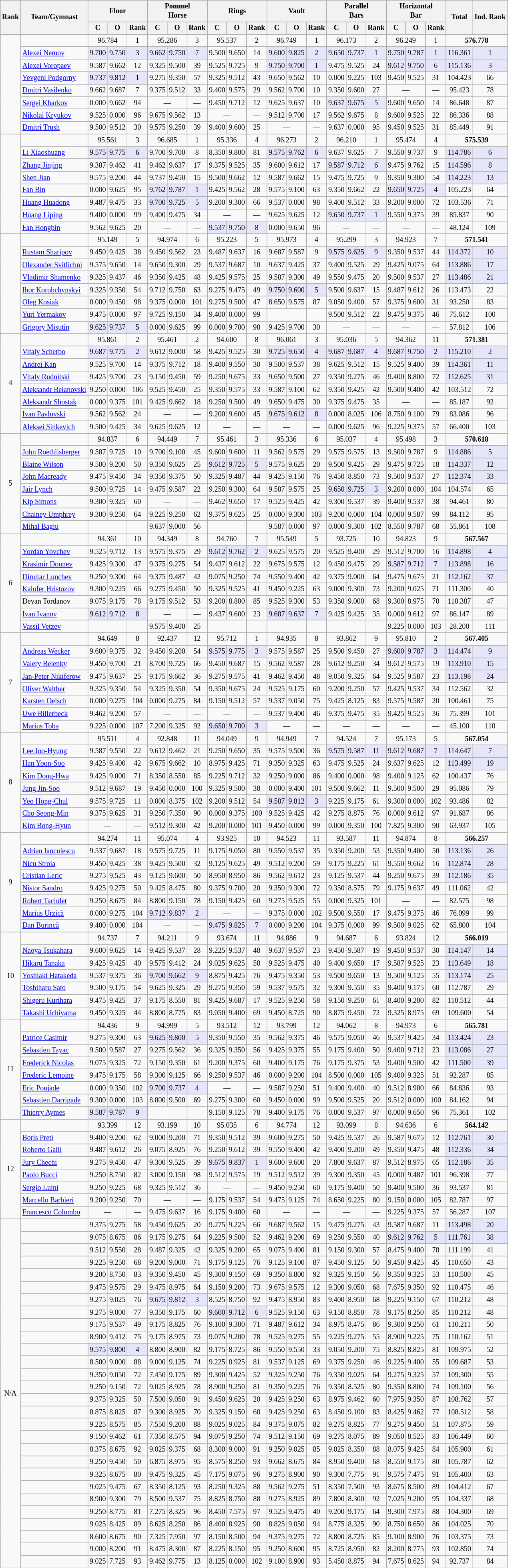<table class="wikitable sortable" style="text-align:center; font-size:75%">
<tr>
<th rowspan=2>Rank</th>
<th rowspan=2>Team/Gymnast</th>
<th colspan=3>Floor</th>
<th colspan=3>Pommel<br>Horse</th>
<th colspan=3>Rings</th>
<th colspan=3>Vault</th>
<th colspan=3>Parallel<br>Bars</th>
<th colspan=3>Horizontal<br>Bar</th>
<th rowspan=2>Total</th>
<th rowspan=2>Ind. Rank</th>
</tr>
<tr>
<th>C</th>
<th>O</th>
<th>Rank</th>
<th>C</th>
<th>O</th>
<th>Rank</th>
<th>C</th>
<th>O</th>
<th>Rank</th>
<th>C</th>
<th>O</th>
<th>Rank</th>
<th>C</th>
<th>O</th>
<th>Rank</th>
<th>C</th>
<th>O</th>
<th>Rank</th>
</tr>
<tr>
<td rowspan=8></td>
<td align=left></td>
<td colspan=2>96.784</td>
<td data-sort-value=108>1</td>
<td colspan=2>95.286</td>
<td data-sort-value=110>3</td>
<td colspan=2>95.537</td>
<td data-sort-value=109>2</td>
<td colspan=2>96.749</td>
<td data-sort-value=108>1</td>
<td colspan=2>96.173</td>
<td data-sort-value=109>2</td>
<td colspan=2>96.249</td>
<td data-sort-value=108>1</td>
<td colspan=2><strong>576.778</strong></td>
</tr>
<tr>
<td align=left><a href='#'>Alexei Nemov</a></td>
<td bgcolor="lavender">9.700</td>
<td bgcolor="lavender">9.750</td>
<td bgcolor="lavender">3</td>
<td bgcolor="lavender">9.662</td>
<td bgcolor="lavender">9.750</td>
<td bgcolor="lavender">7</td>
<td>9.500</td>
<td>9.650</td>
<td>14</td>
<td bgcolor="lavender">9.600</td>
<td bgcolor="lavender">9.825</td>
<td bgcolor="lavender">2</td>
<td bgcolor="lavender">9.650</td>
<td bgcolor="lavender">9.737</td>
<td bgcolor="lavender">1</td>
<td bgcolor="lavender">9.750</td>
<td bgcolor="lavender">9.787</td>
<td bgcolor="lavender">1</td>
<td bgcolor="lavender">116.361</td>
<td bgcolor="lavender">1</td>
</tr>
<tr>
<td align=left><a href='#'>Alexei Voropaev</a></td>
<td>9.587</td>
<td>9.662</td>
<td>12</td>
<td>9.325</td>
<td>9.500</td>
<td>39</td>
<td>9.525</td>
<td>9.725</td>
<td>9</td>
<td bgcolor="lavender">9.750</td>
<td bgcolor="lavender">9.700</td>
<td bgcolor="lavender">1</td>
<td>9.475</td>
<td>9.525</td>
<td>24</td>
<td bgcolor="lavender">9.612</td>
<td bgcolor="lavender">9.750</td>
<td bgcolor="lavender">6</td>
<td bgcolor="lavender">115.136</td>
<td bgcolor="lavender">3</td>
</tr>
<tr>
<td align=left><a href='#'>Yevgeni Podgorny</a></td>
<td bgcolor="lavender">9.737</td>
<td bgcolor="lavender">9.812</td>
<td bgcolor="lavender">1</td>
<td>9.275</td>
<td>9.350</td>
<td>57</td>
<td>9.325</td>
<td>9.512</td>
<td>43</td>
<td>9.650</td>
<td>9.562</td>
<td>10</td>
<td>0.000</td>
<td>9.225</td>
<td>103</td>
<td>9.450</td>
<td>9.525</td>
<td>31</td>
<td>104.423</td>
<td>66</td>
</tr>
<tr>
<td align=left><a href='#'>Dmitri Vasilenko</a></td>
<td>9.662</td>
<td>9.687</td>
<td>7</td>
<td>9.375</td>
<td>9.512</td>
<td>33</td>
<td>9.400</td>
<td>9.575</td>
<td>29</td>
<td>9.562</td>
<td>9.700</td>
<td>10</td>
<td>9.350</td>
<td>9.600</td>
<td>27</td>
<td colspan=2 data-sort-value=0.000>—</td>
<td data-sort-value=200>—</td>
<td>95.423</td>
<td>78</td>
</tr>
<tr>
<td align=left><a href='#'>Sergei Kharkov</a></td>
<td>0.000</td>
<td>9.662</td>
<td>94</td>
<td colspan=2 data-sort-value=0.000>—</td>
<td data-sort-value=200>—</td>
<td>9.450</td>
<td>9.712</td>
<td>12</td>
<td>9.625</td>
<td>9.637</td>
<td>10</td>
<td bgcolor="lavender">9.637</td>
<td bgcolor="lavender">9.675</td>
<td bgcolor="lavender">5</td>
<td>9.600</td>
<td>9.650</td>
<td>14</td>
<td>86.648</td>
<td>87</td>
</tr>
<tr>
<td align=left><a href='#'>Nikolai Kryukov</a></td>
<td>9.525</td>
<td>0.000</td>
<td>96</td>
<td>9.675</td>
<td>9.562</td>
<td>13</td>
<td colspan=2 data-sort-value=0.000>—</td>
<td data-sort-value=200>—</td>
<td>9.512</td>
<td>9.700</td>
<td>17</td>
<td>9.562</td>
<td>9.675</td>
<td>8</td>
<td>9.600</td>
<td>9.525</td>
<td>22</td>
<td>86.336</td>
<td>88</td>
</tr>
<tr>
<td align=left><a href='#'>Dmitri Trush</a></td>
<td>9.500</td>
<td>9.512</td>
<td>30</td>
<td>9.575</td>
<td>9.250</td>
<td>39</td>
<td>9.400</td>
<td>9.600</td>
<td>25</td>
<td colspan=2 data-sort-value=0.000>—</td>
<td data-sort-value=200>—</td>
<td>9.637</td>
<td>0.000</td>
<td>95</td>
<td>9.450</td>
<td>9.525</td>
<td>31</td>
<td>85.449</td>
<td>91</td>
</tr>
<tr>
<td rowspan=8></td>
<td align=left></td>
<td colspan=2>95.561</td>
<td data-sort-value=110>3</td>
<td colspan=2>96.685</td>
<td data-sort-value=108>1</td>
<td colspan=2>95.336</td>
<td data-sort-value=111>4</td>
<td colspan=2>96.273</td>
<td data-sort-value=109>2</td>
<td colspan=2>96.210</td>
<td data-sort-value=108>1</td>
<td colspan=2>95.474</td>
<td data-sort-value=111>4</td>
<td colspan=2><strong>575.539</strong></td>
</tr>
<tr>
<td align=left><a href='#'>Li Xiaoshuang</a></td>
<td bgcolor="lavender">9.575</td>
<td bgcolor="lavender">9.775</td>
<td bgcolor="lavender">6</td>
<td>9.700</td>
<td>9.700</td>
<td>8</td>
<td>8.350</td>
<td>9.800</td>
<td>81</td>
<td bgcolor="lavender">9.575</td>
<td bgcolor="lavender">9.762</td>
<td bgcolor="lavender">6</td>
<td>9.637</td>
<td>9.625</td>
<td>7</td>
<td>9.550</td>
<td>9.737</td>
<td>9</td>
<td bgcolor="lavender">114.786</td>
<td bgcolor="lavender">6</td>
</tr>
<tr>
<td align=left><a href='#'>Zhang Jinjing</a></td>
<td>9.387</td>
<td>9.462</td>
<td>41</td>
<td>9.462</td>
<td>9.637</td>
<td>17</td>
<td>9.375</td>
<td>9.525</td>
<td>35</td>
<td>9.600</td>
<td>9.612</td>
<td>17</td>
<td bgcolor="lavender">9.587</td>
<td bgcolor="lavender">9.712</td>
<td bgcolor="lavender">6</td>
<td>9.475</td>
<td>9.762</td>
<td>15</td>
<td bgcolor="lavender">114.596</td>
<td bgcolor="lavender">8</td>
</tr>
<tr>
<td align=left><a href='#'>Shen Jian</a></td>
<td>9.575</td>
<td>9.200</td>
<td>44</td>
<td>9.737</td>
<td>9.450</td>
<td>15</td>
<td>9.500</td>
<td>9.662</td>
<td>12</td>
<td>9.587</td>
<td>9.662</td>
<td>15</td>
<td>9.475</td>
<td>9.725</td>
<td>9</td>
<td>9.350</td>
<td>9.300</td>
<td>54</td>
<td bgcolor="lavender">114.223</td>
<td bgcolor="lavender">13</td>
</tr>
<tr>
<td align=left><a href='#'>Fan Bin</a></td>
<td>0.000</td>
<td>9.625</td>
<td>95</td>
<td bgcolor="lavender">9.762</td>
<td bgcolor="lavender">9.787</td>
<td bgcolor="lavender">1</td>
<td>9.425</td>
<td>9.562</td>
<td>28</td>
<td>9.575</td>
<td>9.100</td>
<td>63</td>
<td>9.350</td>
<td>9.662</td>
<td>22</td>
<td bgcolor="lavender">9.650</td>
<td bgcolor="lavender">9.725</td>
<td bgcolor="lavender">4</td>
<td>105.223</td>
<td>64</td>
</tr>
<tr>
<td align=left><a href='#'>Huang Huadong</a></td>
<td>9.487</td>
<td>9.475</td>
<td>33</td>
<td bgcolor="lavender">9.700</td>
<td bgcolor="lavender">9.725</td>
<td bgcolor="lavender">5</td>
<td>9.200</td>
<td>9.300</td>
<td>66</td>
<td>9.537</td>
<td>0.000</td>
<td>98</td>
<td>9.400</td>
<td>9.512</td>
<td>33</td>
<td>9.200</td>
<td>9.000</td>
<td>72</td>
<td>103.536</td>
<td>71</td>
</tr>
<tr>
<td align=left><a href='#'>Huang Liping</a></td>
<td>9.400</td>
<td>0.000</td>
<td>99</td>
<td>9.400</td>
<td>9.475</td>
<td>34</td>
<td colspan=2 data-sort-value=0.000>—</td>
<td data-sort-value=200>—</td>
<td>9.625</td>
<td>9.625</td>
<td>12</td>
<td bgcolor="lavender">9.650</td>
<td bgcolor="lavender">9.737</td>
<td bgcolor="lavender">1</td>
<td>9.550</td>
<td>9.375</td>
<td>39</td>
<td>85.837</td>
<td>90</td>
</tr>
<tr>
<td align=left><a href='#'>Fan Hongbin</a></td>
<td>9.562</td>
<td>9.625</td>
<td>20</td>
<td colspan=2 data-sort-value=0.000>—</td>
<td data-sort-value=200>—</td>
<td bgcolor="lavender">9.537</td>
<td bgcolor="lavender">9.750</td>
<td bgcolor="lavender">8</td>
<td>0.000</td>
<td>9.650</td>
<td>96</td>
<td colspan=2 data-sort-value=0.000>—</td>
<td data-sort-value=200>—</td>
<td colspan=2 data-sort-value=0.000>—</td>
<td data-sort-value=200>—</td>
<td>48.124</td>
<td>109</td>
</tr>
<tr>
<td rowspan=8></td>
<td align=left></td>
<td colspan=2>95.149</td>
<td data-sort-value=112>5</td>
<td colspan=2>94.974</td>
<td data-sort-value=113>6</td>
<td colspan=2>95.223</td>
<td data-sort-value=112>5</td>
<td colspan=2>95.973</td>
<td data-sort-value=111>4</td>
<td colspan=2>95.299</td>
<td data-sort-value=110>3</td>
<td colspan=2>94.923</td>
<td data-sort-value=114>7</td>
<td colspan=2><strong>571.541</strong></td>
</tr>
<tr>
<td align=left><a href='#'>Rustam Sharipov</a></td>
<td>9.450</td>
<td>9.425</td>
<td>38</td>
<td>9.450</td>
<td>9.562</td>
<td>23</td>
<td>9.487</td>
<td>9.637</td>
<td>16</td>
<td>9.687</td>
<td>9.587</td>
<td>9</td>
<td bgcolor="lavender">9.575</td>
<td bgcolor="lavender">9.625</td>
<td bgcolor="lavender">9</td>
<td>9.350</td>
<td>9.537</td>
<td>44</td>
<td bgcolor="lavender">114.372</td>
<td bgcolor="lavender">10</td>
</tr>
<tr>
<td align=left><a href='#'>Olexander Svitlichni</a></td>
<td>9.575</td>
<td>9.650</td>
<td>14</td>
<td>9.650</td>
<td>9.300</td>
<td>29</td>
<td>9.537</td>
<td>9.687</td>
<td>10</td>
<td>9.637</td>
<td>9.425</td>
<td>37</td>
<td>9.400</td>
<td>9.525</td>
<td>29</td>
<td>9.425</td>
<td>9.075</td>
<td>64</td>
<td bgcolor="lavender">113.886</td>
<td bgcolor="lavender">17</td>
</tr>
<tr>
<td align=left><a href='#'>Vladimir Shamenko</a></td>
<td>9.325</td>
<td>9.437</td>
<td>46</td>
<td>9.350</td>
<td>9.425</td>
<td>48</td>
<td>9.425</td>
<td>9.575</td>
<td>25</td>
<td>9.587</td>
<td>9.300</td>
<td>49</td>
<td>9.550</td>
<td>9.475</td>
<td>20</td>
<td>9.500</td>
<td>9.537</td>
<td>27</td>
<td bgcolor="lavender">113.486</td>
<td bgcolor="lavender">21</td>
</tr>
<tr>
<td align=left><a href='#'>Ihor Korobchynskyi</a></td>
<td>9.325</td>
<td>9.350</td>
<td>54</td>
<td>9.712</td>
<td>9.750</td>
<td>63</td>
<td>9.275</td>
<td>9.475</td>
<td>49</td>
<td bgcolor="lavender">9.750</td>
<td bgcolor="lavender">9.600</td>
<td bgcolor="lavender">5</td>
<td>9.500</td>
<td>9.637</td>
<td>15</td>
<td>9.487</td>
<td>9.612</td>
<td>26</td>
<td>113.473</td>
<td>22</td>
</tr>
<tr>
<td align=left><a href='#'>Oleg Kosiak</a></td>
<td>0.000</td>
<td>9.450</td>
<td>98</td>
<td>9.375</td>
<td>0.000</td>
<td>101</td>
<td>9.275</td>
<td>9.500</td>
<td>47</td>
<td>8.650</td>
<td>9.575</td>
<td>87</td>
<td>9.050</td>
<td>9.400</td>
<td>57</td>
<td>9.375</td>
<td>9.600</td>
<td>31</td>
<td>93.250</td>
<td>83</td>
</tr>
<tr>
<td align=left><a href='#'>Yuri Yermakov</a></td>
<td>9.475</td>
<td>0.000</td>
<td>97</td>
<td>9.725</td>
<td>9.150</td>
<td>34</td>
<td>9.400</td>
<td>0.000</td>
<td>99</td>
<td colspan=2 data-sort-value=0.000>—</td>
<td data-sort-value=200>—</td>
<td>9.500</td>
<td>9.512</td>
<td>22</td>
<td>9.475</td>
<td>9.375</td>
<td>46</td>
<td>75.612</td>
<td>100</td>
</tr>
<tr>
<td align=left><a href='#'>Grigory Misutin</a></td>
<td bgcolor="lavender">9.625</td>
<td bgcolor="lavender">9.737</td>
<td bgcolor="lavender">5</td>
<td>0.000</td>
<td>9.625</td>
<td>99</td>
<td>0.000</td>
<td>9.700</td>
<td>98</td>
<td>9.425</td>
<td>9.700</td>
<td>30</td>
<td colspan=2 data-sort-value=0.000>—</td>
<td data-sort-value=200>—</td>
<td colspan=2 data-sort-value=0.000>—</td>
<td data-sort-value=200>—</td>
<td>57.812</td>
<td>106</td>
</tr>
<tr>
<td rowspan=8>4</td>
<td align=left></td>
<td colspan=2>95.861</td>
<td data-sort-value=109>2</td>
<td colspan=2>95.461</td>
<td data-sort-value=109>2</td>
<td colspan=2>94.600</td>
<td data-sort-value=115>8</td>
<td colspan=2>96.061</td>
<td data-sort-value=110>3</td>
<td colspan=2>95.036</td>
<td data-sort-value=112>5</td>
<td colspan=2>94.362</td>
<td data-sort-value=118>11</td>
<td colspan=2><strong>571.381</strong></td>
</tr>
<tr>
<td align=left><a href='#'>Vitaly Scherbo</a></td>
<td bgcolor="lavender">9.687</td>
<td bgcolor="lavender">9.775</td>
<td bgcolor="lavender">2</td>
<td>9.612</td>
<td>9.000</td>
<td>58</td>
<td>9.425</td>
<td>9.525</td>
<td>30</td>
<td bgcolor="lavender">9.725</td>
<td bgcolor="lavender">9.650</td>
<td bgcolor="lavender">4</td>
<td bgcolor="lavender">9.687</td>
<td bgcolor="lavender">9.687</td>
<td bgcolor="lavender">4</td>
<td bgcolor="lavender">9.687</td>
<td bgcolor="lavender">9.750</td>
<td bgcolor="lavender">2</td>
<td bgcolor="lavender">115.210</td>
<td bgcolor="lavender">2</td>
</tr>
<tr>
<td align=left><a href='#'>Andrei Kan</a></td>
<td>9.525</td>
<td>9.700</td>
<td>14</td>
<td>9.375</td>
<td>9.712</td>
<td>18</td>
<td>9.400</td>
<td>9.550</td>
<td>30</td>
<td>9.500</td>
<td>9.537</td>
<td>38</td>
<td>9.625</td>
<td>9.512</td>
<td>15</td>
<td>9.525</td>
<td>9.400</td>
<td>39</td>
<td bgcolor="lavender">114.361</td>
<td bgcolor="lavender">11</td>
</tr>
<tr>
<td align=left><a href='#'>Vitaly Rudnitski</a></td>
<td>9.425</td>
<td>9.700</td>
<td>23</td>
<td>9.150</td>
<td>9.450</td>
<td>59</td>
<td>9.250</td>
<td>9.675</td>
<td>33</td>
<td>9.650</td>
<td>9.500</td>
<td>27</td>
<td>9.350</td>
<td>9.275</td>
<td>46</td>
<td>9.400</td>
<td>8.800</td>
<td>72</td>
<td bgcolor="lavender">112.625</td>
<td bgcolor="lavender">31</td>
</tr>
<tr>
<td align=left><a href='#'>Aleksandr Belanovski</a></td>
<td>9.250</td>
<td>0.000</td>
<td>106</td>
<td>9.525</td>
<td>9.450</td>
<td>25</td>
<td>9.350</td>
<td>9.575</td>
<td>33</td>
<td>9.587</td>
<td>9.100</td>
<td>62</td>
<td>9.350</td>
<td>9.425</td>
<td>42</td>
<td>9.500</td>
<td>9.400</td>
<td>42</td>
<td>103.512</td>
<td>72</td>
</tr>
<tr>
<td align=left><a href='#'>Aleksandr Shostak</a></td>
<td>0.000</td>
<td>9.375</td>
<td>101</td>
<td>9.425</td>
<td>9.662</td>
<td>18</td>
<td>9.250</td>
<td>9.500</td>
<td>49</td>
<td>9.650</td>
<td>9.475</td>
<td>30</td>
<td>9.375</td>
<td>9.475</td>
<td>35</td>
<td colspan=2 data-sort-value=0.000>—</td>
<td data-sort-value=200>—</td>
<td>85.187</td>
<td>92</td>
</tr>
<tr>
<td align=left><a href='#'>Ivan Pavlovski</a></td>
<td>9.562</td>
<td>9.562</td>
<td>24</td>
<td colspan=2 data-sort-value=0.000>—</td>
<td data-sort-value=200>—</td>
<td>9.200</td>
<td>9.600</td>
<td>45</td>
<td bgcolor="lavender">9.675</td>
<td bgcolor="lavender">9.612</td>
<td bgcolor="lavender">8</td>
<td>0.000</td>
<td>8.025</td>
<td>106</td>
<td>8.750</td>
<td>9.100</td>
<td>79</td>
<td>83.086</td>
<td>96</td>
</tr>
<tr>
<td align=left><a href='#'>Aleksei Sinkevich</a></td>
<td>9.500</td>
<td>9.425</td>
<td>34</td>
<td>9.625</td>
<td>9.625</td>
<td>12</td>
<td colspan=2 data-sort-value=0.000>—</td>
<td data-sort-value=200>—</td>
<td colspan=2 data-sort-value=0.000>—</td>
<td data-sort-value=200>—</td>
<td>0.000</td>
<td>9.625</td>
<td>96</td>
<td>9.225</td>
<td>9.375</td>
<td>57</td>
<td>66.400</td>
<td>103</td>
</tr>
<tr>
<td rowspan=8>5</td>
<td align=left></td>
<td colspan=2>94.837</td>
<td data-sort-value=113>6</td>
<td colspan=2>94.449</td>
<td data-sort-value=114>7</td>
<td colspan=2>95.461</td>
<td data-sort-value=110>3</td>
<td colspan=2>95.336</td>
<td data-sort-value=113>6</td>
<td colspan=2>95.037</td>
<td data-sort-value=111>4</td>
<td colspan=2>95.498</td>
<td data-sort-value=110>3</td>
<td colspan=2><strong>570.618</strong></td>
</tr>
<tr>
<td align=left><a href='#'>John Roethlisberger</a></td>
<td>9.587</td>
<td>9.725</td>
<td>10</td>
<td>9.700</td>
<td>9.100</td>
<td>45</td>
<td>9.600</td>
<td>9.600</td>
<td>11</td>
<td>9.562</td>
<td>9.575</td>
<td>29</td>
<td>9.575</td>
<td>9.575</td>
<td>13</td>
<td>9.500</td>
<td>9.787</td>
<td>9</td>
<td bgcolor="lavender">114.886</td>
<td bgcolor="lavender">5</td>
</tr>
<tr>
<td align=left><a href='#'>Blaine Wilson</a></td>
<td>9.500</td>
<td>9.200</td>
<td>50</td>
<td>9.350</td>
<td>9.625</td>
<td>25</td>
<td bgcolor="lavender">9.612</td>
<td bgcolor="lavender">9.725</td>
<td bgcolor="lavender">5</td>
<td>9.575</td>
<td>9.625</td>
<td>20</td>
<td>9.500</td>
<td>9.425</td>
<td>29</td>
<td>9.475</td>
<td>9.725</td>
<td>18</td>
<td bgcolor="lavender">114.337</td>
<td bgcolor="lavender">12</td>
</tr>
<tr>
<td align=left><a href='#'>John Macready</a></td>
<td>9.475</td>
<td>9.450</td>
<td>34</td>
<td>9.350</td>
<td>9.375</td>
<td>50</td>
<td>9.325</td>
<td>9.487</td>
<td>44</td>
<td>9.425</td>
<td>9.150</td>
<td>76</td>
<td>9.450</td>
<td>8.850</td>
<td>73</td>
<td>9.500</td>
<td>9.537</td>
<td>27</td>
<td bgcolor="lavender">112.374</td>
<td bgcolor="lavender">33</td>
</tr>
<tr>
<td align=left><a href='#'>Jair Lynch</a></td>
<td>9.500</td>
<td>9.725</td>
<td>14</td>
<td>9.475</td>
<td>9.587</td>
<td>22</td>
<td>9.250</td>
<td>9.300</td>
<td>64</td>
<td>9.587</td>
<td>9.575</td>
<td>25</td>
<td bgcolor="lavender">9.650</td>
<td bgcolor="lavender">9.725</td>
<td bgcolor="lavender">3</td>
<td>9.200</td>
<td>0.000</td>
<td>104</td>
<td>104.574</td>
<td>65</td>
</tr>
<tr>
<td align=left><a href='#'>Kip Simons</a></td>
<td>9.300</td>
<td>9.325</td>
<td>60</td>
<td colspan=2 data-sort-value=0.000>—</td>
<td data-sort-value=200>—</td>
<td>9.462</td>
<td>9.650</td>
<td>17</td>
<td>9.525</td>
<td>9.425</td>
<td>42</td>
<td>9.300</td>
<td>9.537</td>
<td>39</td>
<td>9.400</td>
<td>9.537</td>
<td>38</td>
<td>94.461</td>
<td>80</td>
</tr>
<tr>
<td align=left><a href='#'>Chainey Umphrey</a></td>
<td>9.300</td>
<td>9.250</td>
<td>64</td>
<td>9.225</td>
<td>9.250</td>
<td>62</td>
<td>9.375</td>
<td>9.625</td>
<td>25</td>
<td>0.000</td>
<td>9.300</td>
<td>103</td>
<td>9.200</td>
<td>0.000</td>
<td>104</td>
<td>0.000</td>
<td>9.587</td>
<td>99</td>
<td>84.112</td>
<td>95</td>
</tr>
<tr>
<td align=left><a href='#'>Mihal Bagiu</a></td>
<td colspan=2 data-sort-value=0.000>—</td>
<td data-sort-value=200>—</td>
<td>9.637</td>
<td>9.000</td>
<td>56</td>
<td colspan=2 data-sort-value=0.000>—</td>
<td data-sort-value=200>—</td>
<td>9.587</td>
<td>0.000</td>
<td>97</td>
<td>0.000</td>
<td>9.300</td>
<td>102</td>
<td>8.550</td>
<td>9.787</td>
<td>68</td>
<td>55.861</td>
<td>108</td>
</tr>
<tr>
<td rowspan=8>6</td>
<td align=left></td>
<td colspan=2>94.361</td>
<td data-sort-value=117>10</td>
<td colspan=2>94.349</td>
<td data-sort-value=115>8</td>
<td colspan=2>94.760</td>
<td data-sort-value=114>7</td>
<td colspan=2>95.549</td>
<td data-sort-value=112>5</td>
<td colspan=2>93.725</td>
<td data-sort-value=117>10</td>
<td colspan=2>94.823</td>
<td data-sort-value=116>9</td>
<td colspan=2><strong>567.567</strong></td>
</tr>
<tr>
<td align=left><a href='#'>Yordan Yovchev</a></td>
<td>9.525</td>
<td>9.712</td>
<td>13</td>
<td>9.575</td>
<td>9.375</td>
<td>29</td>
<td bgcolor="lavender">9.612</td>
<td bgcolor="lavender">9.762</td>
<td bgcolor="lavender">2</td>
<td>9.625</td>
<td>9.575</td>
<td>20</td>
<td>9.525</td>
<td>9.400</td>
<td>29</td>
<td>9.512</td>
<td>9.700</td>
<td>16</td>
<td bgcolor="lavender">114.898</td>
<td bgcolor="lavender">4</td>
</tr>
<tr>
<td align=left><a href='#'>Krasimir Dounev</a></td>
<td>9.425</td>
<td>9.300</td>
<td>47</td>
<td>9.375</td>
<td>9.275</td>
<td>54</td>
<td>9.437</td>
<td>9.612</td>
<td>22</td>
<td>9.675</td>
<td>9.575</td>
<td>12</td>
<td>9.450</td>
<td>9.475</td>
<td>29</td>
<td bgcolor="lavender">9.587</td>
<td bgcolor="lavender">9.712</td>
<td bgcolor="lavender">7</td>
<td bgcolor="lavender">113.898</td>
<td bgcolor="lavender">16</td>
</tr>
<tr>
<td align=left><a href='#'>Dimitar Lunchev</a></td>
<td>9.250</td>
<td>9.300</td>
<td>64</td>
<td>9.375</td>
<td>9.487</td>
<td>42</td>
<td>9.075</td>
<td>9.250</td>
<td>74</td>
<td>9.550</td>
<td>9.400</td>
<td>42</td>
<td>9.375</td>
<td>9.000</td>
<td>64</td>
<td>9.475</td>
<td>9.675</td>
<td>21</td>
<td bgcolor="lavender">112.162</td>
<td bgcolor="lavender">37</td>
</tr>
<tr>
<td align=left><a href='#'>Kalofer Hristozov</a></td>
<td>9.300</td>
<td>9.225</td>
<td>66</td>
<td>9.275</td>
<td>9.450</td>
<td>50</td>
<td>9.325</td>
<td>9.525</td>
<td>41</td>
<td>9.450</td>
<td>9.225</td>
<td>63</td>
<td>9.000</td>
<td>9.300</td>
<td>73</td>
<td>9.200</td>
<td>9.025</td>
<td>71</td>
<td>111.300</td>
<td>40</td>
</tr>
<tr>
<td align=left>Deyan Tordanov</td>
<td>9.075</td>
<td>9.175</td>
<td>78</td>
<td>9.175</td>
<td>9.512</td>
<td>53</td>
<td>9.200</td>
<td>8.800</td>
<td>85</td>
<td>9.525</td>
<td>9.300</td>
<td>53</td>
<td>9.350</td>
<td>9.000</td>
<td>68</td>
<td>9.300</td>
<td>8.975</td>
<td>70</td>
<td>110.387</td>
<td>47</td>
</tr>
<tr>
<td align=left><a href='#'>Ivan Ivanov</a></td>
<td bgcolor="lavender">9.612</td>
<td bgcolor="lavender">9.712</td>
<td bgcolor="lavender">8</td>
<td colspan=2 data-sort-value=0.000>—</td>
<td data-sort-value=200>—</td>
<td>9.437</td>
<td>9.600</td>
<td>23</td>
<td bgcolor="lavender">9.687</td>
<td bgcolor="lavender">9.637</td>
<td bgcolor="lavender">7</td>
<td>9.425</td>
<td>9.425</td>
<td>35</td>
<td>0.000</td>
<td>9.612</td>
<td>97</td>
<td>86.147</td>
<td>89</td>
</tr>
<tr>
<td align=left><a href='#'>Vassil Vetzev</a></td>
<td colspan=2 data-sort-value=0.000>—</td>
<td data-sort-value=200>—</td>
<td>9.575</td>
<td>9.400</td>
<td>25</td>
<td colspan=2 data-sort-value=0.000>—</td>
<td data-sort-value=200>—</td>
<td colspan=2 data-sort-value=0.000>—</td>
<td data-sort-value=200>—</td>
<td colspan=2 data-sort-value=0.000>—</td>
<td data-sort-value=200>—</td>
<td>9.225</td>
<td>0.000</td>
<td>103</td>
<td>28.200</td>
<td>111</td>
</tr>
<tr>
<td rowspan=8>7</td>
<td align=left></td>
<td colspan=2>94.649</td>
<td data-sort-value=115>8</td>
<td colspan=2>92.437</td>
<td data-sort-value=119>12</td>
<td colspan=2>95.712</td>
<td data-sort-value=108>1</td>
<td colspan=2>94.935</td>
<td data-sort-value=115>8</td>
<td colspan=2>93.862</td>
<td data-sort-value=116>9</td>
<td colspan=2>95.810</td>
<td data-sort-value=109>2</td>
<td colspan=2><strong>567.405</strong></td>
</tr>
<tr>
<td align=left><a href='#'>Andreas Wecker</a></td>
<td>9.600</td>
<td>9.375</td>
<td>32</td>
<td>9.450</td>
<td>9.200</td>
<td>54</td>
<td bgcolor="lavender">9.575</td>
<td bgcolor="lavender">9.775</td>
<td bgcolor="lavender">3</td>
<td>9.575</td>
<td>9.587</td>
<td>25</td>
<td>9.500</td>
<td>9.450</td>
<td>27</td>
<td bgcolor="lavender">9.600</td>
<td bgcolor="lavender">9.787</td>
<td bgcolor="lavender">3</td>
<td bgcolor="lavender">114.474</td>
<td bgcolor="lavender">9</td>
</tr>
<tr>
<td align=left><a href='#'>Valery Belenky</a></td>
<td>9.450</td>
<td>9.700</td>
<td>21</td>
<td>8.700</td>
<td>9.725</td>
<td>66</td>
<td>9.450</td>
<td>9.687</td>
<td>15</td>
<td>9.562</td>
<td>9.587</td>
<td>28</td>
<td>9.612</td>
<td>9.250</td>
<td>34</td>
<td>9.612</td>
<td>9.575</td>
<td>19</td>
<td bgcolor="lavender">113.910</td>
<td bgcolor="lavender">15</td>
</tr>
<tr>
<td align=left><a href='#'>Jan-Peter Nikiferow</a></td>
<td>9.475</td>
<td>9.637</td>
<td>25</td>
<td>9.175</td>
<td>9.662</td>
<td>36</td>
<td>9.275</td>
<td>9.575</td>
<td>41</td>
<td>9.462</td>
<td>9.450</td>
<td>48</td>
<td>9.050</td>
<td>9.325</td>
<td>64</td>
<td>9.525</td>
<td>9.587</td>
<td>23</td>
<td bgcolor="lavender">113.198</td>
<td bgcolor="lavender">24</td>
</tr>
<tr>
<td align=left><a href='#'>Oliver Walther</a></td>
<td>9.325</td>
<td>9.350</td>
<td>54</td>
<td>9.325</td>
<td>9.350</td>
<td>54</td>
<td>9.350</td>
<td>9.675</td>
<td>24</td>
<td>9.525</td>
<td>9.175</td>
<td>60</td>
<td>9.200</td>
<td>9.250</td>
<td>57</td>
<td>9.425</td>
<td>9.537</td>
<td>34</td>
<td>112.562</td>
<td>32</td>
</tr>
<tr>
<td align=left><a href='#'>Karsten Oelsch</a></td>
<td>0.000</td>
<td>9.275</td>
<td>104</td>
<td>0.000</td>
<td>9.275</td>
<td>84</td>
<td>9.150</td>
<td>9.512</td>
<td>57</td>
<td>9.537</td>
<td>9.050</td>
<td>75</td>
<td>9.425</td>
<td>8.125</td>
<td>83</td>
<td>9.575</td>
<td>9.587</td>
<td>20</td>
<td>100.461</td>
<td>75</td>
</tr>
<tr>
<td align=left><a href='#'>Uwe Billerbeck</a></td>
<td>9.462</td>
<td>9.200</td>
<td>57</td>
<td colspan=2 data-sort-value=0.000>—</td>
<td data-sort-value=200>—</td>
<td colspan=2 data-sort-value=0.000>—</td>
<td data-sort-value=200>—</td>
<td>9.537</td>
<td>9.400</td>
<td>46</td>
<td>9.375</td>
<td>9.475</td>
<td>35</td>
<td>9.425</td>
<td>9.525</td>
<td>36</td>
<td>75.399</td>
<td>101</td>
</tr>
<tr>
<td align=left><a href='#'>Marius Toba</a></td>
<td>9.225</td>
<td>0.000</td>
<td>107</td>
<td>7.200</td>
<td>9.325</td>
<td>92</td>
<td bgcolor="lavender">9.650</td>
<td bgcolor="lavender">9.700</td>
<td bgcolor="lavender">3</td>
<td colspan=2 data-sort-value=0.000>—</td>
<td data-sort-value=200>—</td>
<td colspan=2 data-sort-value=0.000>—</td>
<td data-sort-value=200>—</td>
<td colspan=2 data-sort-value=0.000>—</td>
<td data-sort-value=200>—</td>
<td>45.100</td>
<td>110</td>
</tr>
<tr>
<td rowspan=8>8</td>
<td align=left></td>
<td colspan=2>95.511</td>
<td data-sort-value=111>4</td>
<td colspan=2>92.848</td>
<td data-sort-value=118>11</td>
<td colspan=2>94.049</td>
<td data-sort-value=116>9</td>
<td colspan=2>94.949</td>
<td data-sort-value=114>7</td>
<td colspan=2>94.524</td>
<td data-sort-value=114>7</td>
<td colspan=2>95.173</td>
<td data-sort-value=112>5</td>
<td colspan=2><strong>567.054</strong></td>
</tr>
<tr>
<td align=left><a href='#'>Lee Joo-Hyung</a></td>
<td>9.587</td>
<td>9.550</td>
<td>22</td>
<td>9.612</td>
<td>9.462</td>
<td>21</td>
<td>9.250</td>
<td>9.650</td>
<td>35</td>
<td>9.575</td>
<td>9.500</td>
<td>36</td>
<td bgcolor="lavender">9.575</td>
<td bgcolor="lavender">9.587</td>
<td bgcolor="lavender">11</td>
<td bgcolor="lavender">9.612</td>
<td bgcolor="lavender">9.687</td>
<td bgcolor="lavender">7</td>
<td bgcolor="lavender">114.647</td>
<td bgcolor="lavender">7</td>
</tr>
<tr>
<td align=left><a href='#'>Han Yoon-Soo</a></td>
<td>9.425</td>
<td>9.400</td>
<td>42</td>
<td>9.675</td>
<td>9.662</td>
<td>10</td>
<td>8.975</td>
<td>9.425</td>
<td>71</td>
<td>9.350</td>
<td>9.325</td>
<td>63</td>
<td>9.475</td>
<td>9.525</td>
<td>24</td>
<td>9.637</td>
<td>9.625</td>
<td>12</td>
<td bgcolor="lavender">113.499</td>
<td bgcolor="lavender">19</td>
</tr>
<tr>
<td align=left><a href='#'>Kim Dong-Hwa</a></td>
<td>9.425</td>
<td>9.000</td>
<td>71</td>
<td>8.350</td>
<td>8.550</td>
<td>85</td>
<td>9.225</td>
<td>9.712</td>
<td>32</td>
<td>9.250</td>
<td>9.000</td>
<td>86</td>
<td>9.400</td>
<td>0.000</td>
<td>98</td>
<td>9.400</td>
<td>9.125</td>
<td>62</td>
<td>100.437</td>
<td>76</td>
</tr>
<tr>
<td align=left><a href='#'>Jung Jin-Soo</a></td>
<td>9.512</td>
<td>9.687</td>
<td>19</td>
<td>9.450</td>
<td>0.000</td>
<td>100</td>
<td>9.325</td>
<td>9.500</td>
<td>38</td>
<td>0.000</td>
<td>9.400</td>
<td>101</td>
<td>9.500</td>
<td>9.662</td>
<td>11</td>
<td>9.500</td>
<td>9.500</td>
<td>29</td>
<td>95.086</td>
<td>79</td>
</tr>
<tr>
<td align=left><a href='#'>Yeo Hong-Chul</a></td>
<td>9.575</td>
<td>9.725</td>
<td>11</td>
<td>0.000</td>
<td>8.375</td>
<td>102</td>
<td>9.200</td>
<td>9.512</td>
<td>54</td>
<td bgcolor="lavender">9.587</td>
<td bgcolor="lavender">9.812</td>
<td bgcolor="lavender">3</td>
<td>9.225</td>
<td>9.175</td>
<td>61</td>
<td>9.300</td>
<td>0.000</td>
<td>102</td>
<td>93.486</td>
<td>82</td>
</tr>
<tr>
<td align=left><a href='#'>Cho Seong-Min</a></td>
<td>9.375</td>
<td>9.625</td>
<td>31</td>
<td>9.250</td>
<td>7.350</td>
<td>90</td>
<td>0.000</td>
<td>9.375</td>
<td>100</td>
<td>9.525</td>
<td>9.425</td>
<td>42</td>
<td>9.275</td>
<td>8.875</td>
<td>76</td>
<td>0.000</td>
<td>9.612</td>
<td>97</td>
<td>91.687</td>
<td>86</td>
</tr>
<tr>
<td align=left><a href='#'>Kim Bong-Hyun</a></td>
<td colspan=2 data-sort-value=0.000>—</td>
<td data-sort-value=200>—</td>
<td>9.512</td>
<td>9.300</td>
<td>42</td>
<td>9.200</td>
<td>0.000</td>
<td>101</td>
<td>9.450</td>
<td>0.000</td>
<td>99</td>
<td>0.000</td>
<td>9.350</td>
<td>100</td>
<td>7.825</td>
<td>9.300</td>
<td>90</td>
<td>63.937</td>
<td>105</td>
</tr>
<tr>
<td rowspan=8>9</td>
<td align=left></td>
<td colspan=2>94.274</td>
<td data-sort-value=118>11</td>
<td colspan=2>95.074</td>
<td data-sort-value=111>4</td>
<td colspan=2>93.925</td>
<td data-sort-value=117>10</td>
<td colspan=2>94.523</td>
<td data-sort-value=118>11</td>
<td colspan=2>93.587</td>
<td data-sort-value=118>11</td>
<td colspan=2>94.874</td>
<td data-sort-value=115>8</td>
<td colspan=2><strong>566.257</strong></td>
</tr>
<tr>
<td align=left><a href='#'>Adrian Ianculescu</a></td>
<td>9.537</td>
<td>9.687</td>
<td>18</td>
<td>9.575</td>
<td>9.725</td>
<td>11</td>
<td>9.175</td>
<td>9.050</td>
<td>80</td>
<td>9.550</td>
<td>9.537</td>
<td>35</td>
<td>9.350</td>
<td>9.200</td>
<td>53</td>
<td>9.350</td>
<td>9.400</td>
<td>50</td>
<td bgcolor="lavender">113.136</td>
<td bgcolor="lavender">26</td>
</tr>
<tr>
<td align=left><a href='#'>Nicu Stroia</a></td>
<td>9.450</td>
<td>9.425</td>
<td>38</td>
<td>9.425</td>
<td>9.500</td>
<td>32</td>
<td>9.125</td>
<td>9.625</td>
<td>49</td>
<td>9.512</td>
<td>9.200</td>
<td>59</td>
<td>9.175</td>
<td>9.225</td>
<td>61</td>
<td>9.550</td>
<td>9.662</td>
<td>16</td>
<td bgcolor="lavender">112.874</td>
<td bgcolor="lavender">28</td>
</tr>
<tr>
<td align=left><a href='#'>Cristian Leric</a></td>
<td>9.275</td>
<td>9.525</td>
<td>43</td>
<td>9.125</td>
<td>9.600</td>
<td>50</td>
<td>8.950</td>
<td>8.950</td>
<td>86</td>
<td>9.562</td>
<td>9.612</td>
<td>23</td>
<td>9.125</td>
<td>9.537</td>
<td>44</td>
<td>9.250</td>
<td>9.675</td>
<td>39</td>
<td bgcolor="lavender">112.186</td>
<td bgcolor="lavender">35</td>
</tr>
<tr>
<td align=left><a href='#'>Nistor Sandro</a></td>
<td>9.425</td>
<td>9.275</td>
<td>50</td>
<td>9.425</td>
<td>8.475</td>
<td>80</td>
<td>9.375</td>
<td>9.700</td>
<td>20</td>
<td>9.350</td>
<td>9.300</td>
<td>72</td>
<td>9.350</td>
<td>8.575</td>
<td>79</td>
<td>9.175</td>
<td>9.637</td>
<td>49</td>
<td>111.062</td>
<td>42</td>
</tr>
<tr>
<td align=left><a href='#'>Robert Taciulet</a></td>
<td>9.250</td>
<td>8.675</td>
<td>84</td>
<td>8.800</td>
<td>9.150</td>
<td>78</td>
<td>9.150</td>
<td>9.425</td>
<td>60</td>
<td>9.275</td>
<td>9.525</td>
<td>55</td>
<td>0.000</td>
<td>9.325</td>
<td>101</td>
<td colspan=2 data-sort-value=0.000>—</td>
<td data-sort-value=200>—</td>
<td>82.575</td>
<td>98</td>
</tr>
<tr>
<td align=left><a href='#'>Marius Urzică</a></td>
<td>0.000</td>
<td>9.275</td>
<td>104</td>
<td bgcolor="lavender">9.712</td>
<td bgcolor="lavender">9.837</td>
<td bgcolor="lavender">2</td>
<td colspan=2 data-sort-value=0.000>—</td>
<td data-sort-value=200>—</td>
<td>9.375</td>
<td>0.000</td>
<td>102</td>
<td>9.500</td>
<td>9.550</td>
<td>17</td>
<td>9.475</td>
<td>9.375</td>
<td>46</td>
<td>76.099</td>
<td>99</td>
</tr>
<tr>
<td align=left><a href='#'>Dan Burincă</a></td>
<td>9.400</td>
<td>0.000</td>
<td>104</td>
<td colspan=2 data-sort-value=0.000>—</td>
<td data-sort-value=200>—</td>
<td bgcolor="lavender">9.475</td>
<td bgcolor="lavender">9.825</td>
<td bgcolor="lavender">7</td>
<td>0.000</td>
<td>9.200</td>
<td>104</td>
<td>9.375</td>
<td>0.000</td>
<td>99</td>
<td>9.500</td>
<td>9.025</td>
<td>62</td>
<td>65.800</td>
<td>104</td>
</tr>
<tr>
<td rowspan=7>10</td>
<td align=left></td>
<td colspan=2>94.737</td>
<td data-sort-value=114>7</td>
<td colspan=2>94.211</td>
<td data-sort-value=116>9</td>
<td colspan=2>93.674</td>
<td data-sort-value=118>11</td>
<td colspan=2>94.886</td>
<td data-sort-value=116>9</td>
<td colspan=2>94.687</td>
<td data-sort-value=113>6</td>
<td colspan=2>93.824</td>
<td data-sort-value=119>12</td>
<td colspan=2><strong>566.019</strong></td>
</tr>
<tr>
<td align=left><a href='#'>Naoya Tsukahara</a></td>
<td>9.600</td>
<td>9.625</td>
<td>14</td>
<td>9.425</td>
<td>9.537</td>
<td>28</td>
<td>9.225</td>
<td>9.537</td>
<td>48</td>
<td>9.637</td>
<td>9.537</td>
<td>23</td>
<td>9.450</td>
<td>9.587</td>
<td>19</td>
<td>9.450</td>
<td>9.537</td>
<td>30</td>
<td bgcolor="lavender">114.147</td>
<td bgcolor="lavender">14</td>
</tr>
<tr>
<td align=left><a href='#'>Hikaru Tanaka</a></td>
<td>9.425</td>
<td>9.425</td>
<td>40</td>
<td>9.575</td>
<td>9.412</td>
<td>24</td>
<td>9.025</td>
<td>9.625</td>
<td>58</td>
<td>9.525</td>
<td>9.475</td>
<td>40</td>
<td>9.400</td>
<td>9.650</td>
<td>17</td>
<td>9.587</td>
<td>9.525</td>
<td>23</td>
<td bgcolor="lavender">113.649</td>
<td bgcolor="lavender">18</td>
</tr>
<tr>
<td align=left><a href='#'>Yoshiaki Hatakeda</a></td>
<td>9.537</td>
<td>9.375</td>
<td>36</td>
<td bgcolor="lavender">9.700</td>
<td bgcolor="lavender">9.662</td>
<td bgcolor="lavender">9</td>
<td>8.875</td>
<td>9.425</td>
<td>76</td>
<td>9.475</td>
<td>9.350</td>
<td>53</td>
<td>9.500</td>
<td>9.650</td>
<td>13</td>
<td>9.500</td>
<td>9.125</td>
<td>55</td>
<td bgcolor="lavender">113.174</td>
<td bgcolor="lavender">25</td>
</tr>
<tr>
<td align=left><a href='#'>Toshiharu Sato</a></td>
<td>9.500</td>
<td>9.175</td>
<td>54</td>
<td>9.625</td>
<td>9.325</td>
<td>29</td>
<td>9.275</td>
<td>9.350</td>
<td>59</td>
<td>9.537</td>
<td>9.575</td>
<td>32</td>
<td>9.300</td>
<td>9.550</td>
<td>35</td>
<td>9.400</td>
<td>9.175</td>
<td>60</td>
<td>112.787</td>
<td>29</td>
</tr>
<tr>
<td align=left><a href='#'>Shigeru Kurihara</a></td>
<td>9.475</td>
<td>9.425</td>
<td>37</td>
<td>9.175</td>
<td>8.550</td>
<td>81</td>
<td>9.425</td>
<td>9.687</td>
<td>17</td>
<td>9.525</td>
<td>9.250</td>
<td>58</td>
<td>9.150</td>
<td>9.250</td>
<td>61</td>
<td>8.400</td>
<td>9.200</td>
<td>82</td>
<td>110.512</td>
<td>44</td>
</tr>
<tr>
<td align=left><a href='#'>Takashi Uchiyama</a></td>
<td>9.450</td>
<td>9.325</td>
<td>44</td>
<td>8.800</td>
<td>8.775</td>
<td>83</td>
<td>9.050</td>
<td>9.400</td>
<td>69</td>
<td>9.450</td>
<td>8.725</td>
<td>90</td>
<td>8.875</td>
<td>9.450</td>
<td>72</td>
<td>9.325</td>
<td>8.975</td>
<td>69</td>
<td>109.600</td>
<td>54</td>
</tr>
<tr>
<td rowspan=8>11</td>
<td align=left></td>
<td colspan=2>94.436</td>
<td data-sort-value=116>9</td>
<td colspan=2>94.999</td>
<td data-sort-value=112>5</td>
<td colspan=2>93.512</td>
<td data-sort-value=119>12</td>
<td colspan=2>93.799</td>
<td data-sort-value=119>12</td>
<td colspan=2>94.062</td>
<td data-sort-value=115>8</td>
<td colspan=2>94.973</td>
<td data-sort-value=113>6</td>
<td colspan=2><strong>565.781</strong></td>
</tr>
<tr>
<td align=left><a href='#'>Patrice Casimir</a></td>
<td>9.275</td>
<td>9.300</td>
<td>63</td>
<td bgcolor="lavender">9.625</td>
<td bgcolor="lavender">9.800</td>
<td bgcolor="lavender">5</td>
<td>9.350</td>
<td>9.550</td>
<td>35</td>
<td>9.562</td>
<td>9.375</td>
<td>46</td>
<td>9.575</td>
<td>9.050</td>
<td>46</td>
<td>9.537</td>
<td>9.425</td>
<td>34</td>
<td bgcolor="lavender">113.424</td>
<td bgcolor="lavender">23</td>
</tr>
<tr>
<td align=left><a href='#'>Sebastien Tayac</a></td>
<td>9.500</td>
<td>9.587</td>
<td>27</td>
<td>9.275</td>
<td>9.562</td>
<td>36</td>
<td>9.325</td>
<td>9.350</td>
<td>56</td>
<td>9.425</td>
<td>9.375</td>
<td>55</td>
<td>9.175</td>
<td>9.400</td>
<td>50</td>
<td>9.400</td>
<td>9.712</td>
<td>23</td>
<td bgcolor="lavender">113.086</td>
<td bgcolor="lavender">27</td>
</tr>
<tr>
<td align=left><a href='#'>Frederick Nicolas</a></td>
<td>9.075</td>
<td>9.325</td>
<td>72</td>
<td>9.150</td>
<td>9.350</td>
<td>61</td>
<td>9.200</td>
<td>9.375</td>
<td>60</td>
<td>9.400</td>
<td>9.175</td>
<td>76</td>
<td>9.175</td>
<td>9.375</td>
<td>53</td>
<td>9.400</td>
<td>9.500</td>
<td>42</td>
<td bgcolor="lavender">111.500</td>
<td bgcolor="lavender">39</td>
</tr>
<tr>
<td align=left><a href='#'>Frederic Lemoine</a></td>
<td>9.475</td>
<td>9.175</td>
<td>58</td>
<td>9.300</td>
<td>9.125</td>
<td>66</td>
<td>9.250</td>
<td>9.537</td>
<td>46</td>
<td>0.000</td>
<td>9.200</td>
<td>104</td>
<td>8.500</td>
<td>0.000</td>
<td>105</td>
<td>9.400</td>
<td>9.325</td>
<td>51</td>
<td>92.287</td>
<td>85</td>
</tr>
<tr>
<td align=left><a href='#'>Eric Poujade</a></td>
<td>0.000</td>
<td>9.350</td>
<td>102</td>
<td bgcolor="lavender">9.700</td>
<td bgcolor="lavender">9.737</td>
<td bgcolor="lavender">4</td>
<td colspan=2 data-sort-value=0.000>—</td>
<td data-sort-value=200>—</td>
<td>9.587</td>
<td>9.250</td>
<td>51</td>
<td>9.400</td>
<td>9.400</td>
<td>40</td>
<td>9.512</td>
<td>8.900</td>
<td>66</td>
<td>84.836</td>
<td>93</td>
</tr>
<tr>
<td align=left><a href='#'>Sebastien Darrigade</a></td>
<td>9.300</td>
<td>0.000</td>
<td>103</td>
<td>8.800</td>
<td>9.500</td>
<td>69</td>
<td>9.275</td>
<td>9.300</td>
<td>60</td>
<td>9.450</td>
<td>0.000</td>
<td>99</td>
<td>9.500</td>
<td>9.525</td>
<td>20</td>
<td>9.512</td>
<td>0.000</td>
<td>100</td>
<td>84.162</td>
<td>94</td>
</tr>
<tr>
<td align=left><a href='#'>Thierry Aymes</a></td>
<td bgcolor="lavender">9.587</td>
<td bgcolor="lavender">9.787</td>
<td bgcolor="lavender">9</td>
<td colspan=2 data-sort-value=0.000>—</td>
<td data-sort-value=200>—</td>
<td>9.150</td>
<td>9.125</td>
<td>78</td>
<td>9.400</td>
<td>9.175</td>
<td>76</td>
<td>0.000</td>
<td>9.537</td>
<td>97</td>
<td>0.000</td>
<td>9.650</td>
<td>96</td>
<td>75.361</td>
<td>102</td>
</tr>
<tr>
<td rowspan=8>12</td>
<td align=left></td>
<td colspan=2>93.399</td>
<td data-sort-value=119>12</td>
<td colspan=2>93.199</td>
<td data-sort-value=117>10</td>
<td colspan=2>95.035</td>
<td data-sort-value=113>6</td>
<td colspan=2>94.774</td>
<td data-sort-value=119>12</td>
<td colspan=2>93.099</td>
<td data-sort-value=115>8</td>
<td colspan=2>94.636</td>
<td data-sort-value=113>6</td>
<td colspan=2><strong>564.142</strong></td>
</tr>
<tr>
<td align=left><a href='#'>Boris Preti</a></td>
<td>9.400</td>
<td>9.200</td>
<td>62</td>
<td>9.000</td>
<td>9.200</td>
<td>71</td>
<td>9.350</td>
<td>9.512</td>
<td>39</td>
<td>9.600</td>
<td>9.275</td>
<td>50</td>
<td>9.425</td>
<td>9.537</td>
<td>26</td>
<td>9.587</td>
<td>9.675</td>
<td>12</td>
<td bgcolor="lavender">112.761</td>
<td bgcolor="lavender">30</td>
</tr>
<tr>
<td align=left><a href='#'>Roberto Galli</a></td>
<td>9.487</td>
<td>9.612</td>
<td>26</td>
<td>9.075</td>
<td>8.925</td>
<td>76</td>
<td>9.250</td>
<td>9.612</td>
<td>39</td>
<td>9.550</td>
<td>9.400</td>
<td>42</td>
<td>9.400</td>
<td>9.200</td>
<td>49</td>
<td>9.350</td>
<td>9.475</td>
<td>48</td>
<td bgcolor="lavender">112.336</td>
<td bgcolor="lavender">34</td>
</tr>
<tr>
<td align=left><a href='#'>Jury Chechi</a></td>
<td>9.275</td>
<td>9.450</td>
<td>47</td>
<td>9.300</td>
<td>9.525</td>
<td>39</td>
<td bgcolor="lavender">9.675</td>
<td bgcolor="lavender">9.837</td>
<td bgcolor="lavender">1</td>
<td>9.600</td>
<td>9.600</td>
<td>20</td>
<td>7.800</td>
<td>9.637</td>
<td>87</td>
<td>9.512</td>
<td>8.975</td>
<td>65</td>
<td bgcolor="lavender">112.186</td>
<td bgcolor="lavender">35</td>
</tr>
<tr>
<td align=left><a href='#'>Paolo Bucci</a></td>
<td>9.250</td>
<td>8.750</td>
<td>82</td>
<td>3.000</td>
<td>9.150</td>
<td>98</td>
<td>9.512</td>
<td>9.575</td>
<td>19</td>
<td>9.512</td>
<td>9.512</td>
<td>39</td>
<td>9.300</td>
<td>9.350</td>
<td>45</td>
<td>0.000</td>
<td>9.487</td>
<td>101</td>
<td>96.398</td>
<td>77</td>
</tr>
<tr>
<td align=left><a href='#'>Sergio Luini</a></td>
<td>9.250</td>
<td>9.225</td>
<td>68</td>
<td>9.325</td>
<td>9.512</td>
<td>36</td>
<td colspan=2 data-sort-value=0.000>—</td>
<td data-sort-value=200>—</td>
<td>9.450</td>
<td>9.250</td>
<td>60</td>
<td>9.175</td>
<td>9.400</td>
<td>50</td>
<td>9.400</td>
<td>9.500</td>
<td>36</td>
<td>93.537</td>
<td>81</td>
</tr>
<tr>
<td align=left><a href='#'>Marcello Barbieri</a></td>
<td>9.200</td>
<td>9.250</td>
<td>70</td>
<td colspan=2 data-sort-value=0.000>—</td>
<td data-sort-value=200>—</td>
<td>9.175</td>
<td>9.537</td>
<td>54</td>
<td>9.475</td>
<td>9.125</td>
<td>74</td>
<td>8.650</td>
<td>9.225</td>
<td>80</td>
<td>9.150</td>
<td>0.000</td>
<td>105</td>
<td>82.787</td>
<td>97</td>
</tr>
<tr>
<td align=left><a href='#'>Francesco Colombo</a></td>
<td colspan=2 data-sort-value=0.000>—</td>
<td data-sort-value=200>—</td>
<td>9.475</td>
<td>9.637</td>
<td>16</td>
<td>9.175</td>
<td>9.400</td>
<td>60</td>
<td colspan=2 data-sort-value=0.000>—</td>
<td data-sort-value=200>—</td>
<td colspan=2 data-sort-value=0.000>—</td>
<td data-sort-value=200>—</td>
<td>9.225</td>
<td>9.375</td>
<td>57</td>
<td>56.287</td>
<td>107</td>
</tr>
<tr>
<td rowspan=28>N/A</td>
<td align=left></td>
<td>9.375</td>
<td>9.275</td>
<td>58</td>
<td>9.450</td>
<td>9.625</td>
<td>20</td>
<td>9.275</td>
<td>9.225</td>
<td>66</td>
<td>9.687</td>
<td>9.562</td>
<td>15</td>
<td>9.475</td>
<td>9.275</td>
<td>43</td>
<td>9.587</td>
<td>9.687</td>
<td>11</td>
<td bgcolor="lavender">113.498</td>
<td bgcolor="lavender">20</td>
</tr>
<tr>
<td align=left></td>
<td>9.075</td>
<td>8.675</td>
<td>86</td>
<td>9.175</td>
<td>9.275</td>
<td>64</td>
<td>9.225</td>
<td>9.500</td>
<td>52</td>
<td>9.462</td>
<td>9.200</td>
<td>69</td>
<td>9.250</td>
<td>9.550</td>
<td>40</td>
<td bgcolor="lavender">9.612</td>
<td bgcolor="lavender">9.762</td>
<td bgcolor="lavender">5</td>
<td bgcolor="lavender">111.761</td>
<td bgcolor="lavender">38</td>
</tr>
<tr>
<td align=left></td>
<td>9.512</td>
<td>9.550</td>
<td>28</td>
<td>9.487</td>
<td>9.325</td>
<td>42</td>
<td>9.325</td>
<td>9.200</td>
<td>65</td>
<td>9.075</td>
<td>9.400</td>
<td>81</td>
<td>9.150</td>
<td>9.300</td>
<td>57</td>
<td>8.475</td>
<td>9.400</td>
<td>78</td>
<td>111.199</td>
<td>41</td>
</tr>
<tr>
<td align=left></td>
<td>9.225</td>
<td>9.250</td>
<td>68</td>
<td>9.200</td>
<td>9.000</td>
<td>71</td>
<td>9.175</td>
<td>9.125</td>
<td>76</td>
<td>9.125</td>
<td>9.100</td>
<td>87</td>
<td>9.450</td>
<td>9.125</td>
<td>50</td>
<td>9.450</td>
<td>9.425</td>
<td>45</td>
<td>110.650</td>
<td>43</td>
</tr>
<tr>
<td align=left></td>
<td>9.200</td>
<td>8.750</td>
<td>83</td>
<td>9.350</td>
<td>9.450</td>
<td>45</td>
<td>9.300</td>
<td>9.150</td>
<td>69</td>
<td>9.350</td>
<td>8.800</td>
<td>92</td>
<td>9.325</td>
<td>9.150</td>
<td>56</td>
<td>9.350</td>
<td>9.325</td>
<td>53</td>
<td>110.500</td>
<td>45</td>
</tr>
<tr>
<td align=left></td>
<td>9.475</td>
<td>9.575</td>
<td>29</td>
<td>9.475</td>
<td>8.975</td>
<td>64</td>
<td>9.150</td>
<td>9.200</td>
<td>73</td>
<td>9.675</td>
<td>9.575</td>
<td>12</td>
<td>9.300</td>
<td>9.050</td>
<td>68</td>
<td>7.675</td>
<td>9.350</td>
<td>92</td>
<td>110.475</td>
<td>46</td>
</tr>
<tr>
<td align=left></td>
<td>9.275</td>
<td>9.025</td>
<td>76</td>
<td bgcolor="lavender">9.675</td>
<td bgcolor="lavender">9.812</td>
<td bgcolor="lavender">3</td>
<td>8.525</td>
<td>8.750</td>
<td>92</td>
<td>9.475</td>
<td>8.950</td>
<td>83</td>
<td>9.400</td>
<td>8.950</td>
<td>68</td>
<td>9.225</td>
<td>9.150</td>
<td>67</td>
<td>110.212</td>
<td>48</td>
</tr>
<tr>
<td align=left></td>
<td>9.275</td>
<td>9.000</td>
<td>77</td>
<td>9.350</td>
<td>9.175</td>
<td>60</td>
<td bgcolor="lavender">9.600</td>
<td bgcolor="lavender">9.712</td>
<td bgcolor="lavender">6</td>
<td>9.525</td>
<td>9.150</td>
<td>63</td>
<td>9.150</td>
<td>8.850</td>
<td>78</td>
<td>9.175</td>
<td>8.250</td>
<td>85</td>
<td>110.212</td>
<td>48</td>
</tr>
<tr>
<td align=left></td>
<td>9.175</td>
<td>9.537</td>
<td>49</td>
<td>9.175</td>
<td>8.825</td>
<td>76</td>
<td>9.100</td>
<td>9.300</td>
<td>71</td>
<td>9.487</td>
<td>9.612</td>
<td>34</td>
<td>8.975</td>
<td>8.475</td>
<td>86</td>
<td>9.300</td>
<td>9.250</td>
<td>61</td>
<td>110.211</td>
<td>50</td>
</tr>
<tr>
<td align=left></td>
<td>8.900</td>
<td>9.412</td>
<td>75</td>
<td>9.175</td>
<td>8.975</td>
<td>73</td>
<td>9.075</td>
<td>9.200</td>
<td>78</td>
<td>9.525</td>
<td>9.275</td>
<td>55</td>
<td>9.225</td>
<td>9.275</td>
<td>55</td>
<td>8.900</td>
<td>9.225</td>
<td>75</td>
<td>110.162</td>
<td>51</td>
</tr>
<tr>
<td align=left></td>
<td bgcolor="lavender">9.575</td>
<td bgcolor="lavender">9.800</td>
<td bgcolor="lavender">4</td>
<td>8.800</td>
<td>8.900</td>
<td>82</td>
<td>9.175</td>
<td>8.725</td>
<td>86</td>
<td>9.550</td>
<td>9.550</td>
<td>33</td>
<td>9.050</td>
<td>9.200</td>
<td>75</td>
<td>8.825</td>
<td>8.825</td>
<td>81</td>
<td>109.975</td>
<td>52</td>
</tr>
<tr>
<td align=left></td>
<td>8.500</td>
<td>9.000</td>
<td>88</td>
<td>9.000</td>
<td>9.125</td>
<td>74</td>
<td>9.225</td>
<td>8.925</td>
<td>81</td>
<td>9.537</td>
<td>9.125</td>
<td>69</td>
<td>9.375</td>
<td>9.250</td>
<td>46</td>
<td>9.225</td>
<td>9.400</td>
<td>55</td>
<td>109.687</td>
<td>53</td>
</tr>
<tr>
<td align=left></td>
<td>9.350</td>
<td>9.050</td>
<td>72</td>
<td>7.450</td>
<td>9.175</td>
<td>89</td>
<td>9.300</td>
<td>9.425</td>
<td>52</td>
<td>9.325</td>
<td>9.250</td>
<td>76</td>
<td>9.350</td>
<td>9.025</td>
<td>64</td>
<td>9.275</td>
<td>9.325</td>
<td>57</td>
<td>109.300</td>
<td>55</td>
</tr>
<tr>
<td align=left></td>
<td>9.250</td>
<td>9.150</td>
<td>72</td>
<td>9.025</td>
<td>8.925</td>
<td>78</td>
<td>8.900</td>
<td>9.250</td>
<td>81</td>
<td>9.350</td>
<td>9.225</td>
<td>76</td>
<td>9.350</td>
<td>8.525</td>
<td>80</td>
<td>9.350</td>
<td>8.800</td>
<td>74</td>
<td>109.100</td>
<td>56</td>
</tr>
<tr>
<td align=left></td>
<td>9.375</td>
<td>9.325</td>
<td>50</td>
<td>7.500</td>
<td>9.050</td>
<td>91</td>
<td>9.450</td>
<td>9.625</td>
<td>20</td>
<td>9.425</td>
<td>9.250</td>
<td>63</td>
<td>8.975</td>
<td>9.462</td>
<td>60</td>
<td>7.975</td>
<td>9.350</td>
<td>87</td>
<td>108.762</td>
<td>57</td>
</tr>
<tr>
<td align=left></td>
<td>8.875</td>
<td>8.825</td>
<td>87</td>
<td>9.300</td>
<td>8.925</td>
<td>70</td>
<td>9.325</td>
<td>9.150</td>
<td>68</td>
<td>9.425</td>
<td>9.250</td>
<td>63</td>
<td>8.450</td>
<td>9.100</td>
<td>83</td>
<td>8.425</td>
<td>9.462</td>
<td>77</td>
<td>108.512</td>
<td>58</td>
</tr>
<tr>
<td align=left></td>
<td>9.225</td>
<td>8.575</td>
<td>85</td>
<td>7.550</td>
<td>9.200</td>
<td>88</td>
<td>9.025</td>
<td>9.025</td>
<td>84</td>
<td>9.375</td>
<td>9.075</td>
<td>82</td>
<td>9.275</td>
<td>8.825</td>
<td>77</td>
<td>9.275</td>
<td>9.450</td>
<td>51</td>
<td>107.875</td>
<td>59</td>
</tr>
<tr>
<td align=left></td>
<td>9.150</td>
<td>9.462</td>
<td>61</td>
<td>7.350</td>
<td>8.575</td>
<td>94</td>
<td>9.075</td>
<td>9.250</td>
<td>74</td>
<td>9.512</td>
<td>9.150</td>
<td>69</td>
<td>9.275</td>
<td>8.075</td>
<td>89</td>
<td>9.050</td>
<td>8.525</td>
<td>83</td>
<td>106.449</td>
<td>60</td>
</tr>
<tr>
<td align=left></td>
<td>8.375</td>
<td>8.675</td>
<td>92</td>
<td>9.025</td>
<td>9.375</td>
<td>68</td>
<td>8.300</td>
<td>9.000</td>
<td>91</td>
<td>9.250</td>
<td>9.025</td>
<td>85</td>
<td>9.025</td>
<td>8.350</td>
<td>88</td>
<td>8.075</td>
<td>9.425</td>
<td>84</td>
<td>105.900</td>
<td>61</td>
</tr>
<tr>
<td align=left></td>
<td>9.250</td>
<td>9.450</td>
<td>50</td>
<td>6.875</td>
<td>8.975</td>
<td>95</td>
<td>8.575</td>
<td>8.250</td>
<td>93</td>
<td>9.662</td>
<td>8.675</td>
<td>84</td>
<td>8.950</td>
<td>9.400</td>
<td>68</td>
<td>8.550</td>
<td>9.175</td>
<td>80</td>
<td>105.787</td>
<td>62</td>
</tr>
<tr>
<td align=left></td>
<td>9.325</td>
<td>8.675</td>
<td>80</td>
<td>9.475</td>
<td>9.325</td>
<td>45</td>
<td>7.175</td>
<td>9.075</td>
<td>96</td>
<td>9.275</td>
<td>8.900</td>
<td>90</td>
<td>9.300</td>
<td>7.775</td>
<td>91</td>
<td>9.575</td>
<td>7.475</td>
<td>91</td>
<td>105.400</td>
<td>63</td>
</tr>
<tr>
<td align=left></td>
<td>9.025</td>
<td>9.475</td>
<td>67</td>
<td>8.350</td>
<td>8.125</td>
<td>93</td>
<td>8.250</td>
<td>9.325</td>
<td>88</td>
<td>9.562</td>
<td>9.275</td>
<td>51</td>
<td>8.350</td>
<td>7.500</td>
<td>93</td>
<td>8.675</td>
<td>8.500</td>
<td>89</td>
<td>104.412</td>
<td>67</td>
</tr>
<tr>
<td align=left></td>
<td>8.900</td>
<td>9.300</td>
<td>79</td>
<td>8.500</td>
<td>9.537</td>
<td>75</td>
<td>8.825</td>
<td>8.750</td>
<td>88</td>
<td>9.275</td>
<td>8.925</td>
<td>89</td>
<td>7.800</td>
<td>8.300</td>
<td>92</td>
<td>7.025</td>
<td>9.200</td>
<td>95</td>
<td>104.337</td>
<td>68</td>
</tr>
<tr>
<td align=left></td>
<td>9.250</td>
<td>8.775</td>
<td>81</td>
<td>7.275</td>
<td>8.325</td>
<td>96</td>
<td>8.450</td>
<td>7.575</td>
<td>97</td>
<td>9.525</td>
<td>9.475</td>
<td>40</td>
<td>9.200</td>
<td>9.175</td>
<td>64</td>
<td>9.300</td>
<td>7.975</td>
<td>88</td>
<td>104.300</td>
<td>69</td>
</tr>
<tr>
<td align=left></td>
<td>9.025</td>
<td>8.425</td>
<td>89</td>
<td>8.625</td>
<td>8.250</td>
<td>86</td>
<td>8.400</td>
<td>8.925</td>
<td>90</td>
<td>8.825</td>
<td>9.050</td>
<td>94</td>
<td>8.775</td>
<td>8.325</td>
<td>90</td>
<td>8.750</td>
<td>8.650</td>
<td>86</td>
<td>104.025</td>
<td>70</td>
</tr>
<tr>
<td align=left></td>
<td>8.600</td>
<td>8.675</td>
<td>90</td>
<td>7.325</td>
<td>7.950</td>
<td>97</td>
<td>8.150</td>
<td>8.500</td>
<td>94</td>
<td>9.375</td>
<td>9.275</td>
<td>72</td>
<td>8.800</td>
<td>8.725</td>
<td>85</td>
<td>9.100</td>
<td>8.900</td>
<td>76</td>
<td>103.375</td>
<td>73</td>
</tr>
<tr>
<td align=left></td>
<td>9.000</td>
<td>8.200</td>
<td>91</td>
<td>8.475</td>
<td>8.300</td>
<td>87</td>
<td>8.225</td>
<td>8.150</td>
<td>95</td>
<td>9.250</td>
<td>8.600</td>
<td>95</td>
<td>8.725</td>
<td>8.950</td>
<td>82</td>
<td>8.200</td>
<td>8.775</td>
<td>93</td>
<td>102.850</td>
<td>74</td>
</tr>
<tr>
<td align=left></td>
<td>9.025</td>
<td>7.725</td>
<td>93</td>
<td>9.462</td>
<td>9.775</td>
<td>13</td>
<td>8.125</td>
<td>0.000</td>
<td>102</td>
<td>9.100</td>
<td>8.900</td>
<td>93</td>
<td>5.450</td>
<td>8.875</td>
<td>94</td>
<td>7.675</td>
<td>8.625</td>
<td>94</td>
<td>92.737</td>
<td>84</td>
</tr>
</table>
